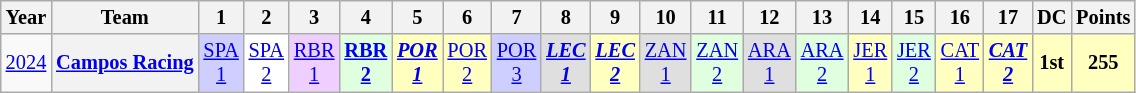<table class="wikitable" style="text-align:center; font-size:85%;">
<tr>
<th>Year</th>
<th>Team</th>
<th>1</th>
<th>2</th>
<th>3</th>
<th>4</th>
<th>5</th>
<th>6</th>
<th>7</th>
<th>8</th>
<th>9</th>
<th>10</th>
<th>11</th>
<th>12</th>
<th>13</th>
<th>14</th>
<th>15</th>
<th>16</th>
<th>17</th>
<th>DC</th>
<th>Points</th>
</tr>
<tr>
<td><a href='#'>2024</a></td>
<th nowrap><a href='#'>Campos Racing</a></th>
<td style="background:#CFCFFF;"><a href='#'>SPA<br>1</a><br></td>
<td style="background:#FFFFFF;"><a href='#'>SPA<br>2</a><br></td>
<td style="background:#EFCFFF;"><a href='#'>RBR<br>1</a><br></td>
<td style="background:#DFFFDF;"><strong><a href='#'>RBR<br>2</a></strong><br></td>
<td style="background:#FFFFBF;"><strong><em><a href='#'>POR<br>1</a></em></strong><br></td>
<td style="background:#FFFFBF;"><a href='#'>POR<br>2</a><br></td>
<td style="background:#CFCFFF;"><a href='#'>POR<br>3</a><br></td>
<td style="background:#DFDFDF;"><strong><em><a href='#'>LEC<br>1</a></em></strong><br></td>
<td style="background:#FFFFBF;"><strong><em><a href='#'>LEC<br>2</a></em></strong><br></td>
<td style="background:#DFDFDF;"><a href='#'>ZAN<br>1</a><br></td>
<td style="background:#DFFFDF;"><a href='#'>ZAN<br>2</a><br></td>
<td style="background:#DFDFDF;"><a href='#'>ARA<br>1</a><br></td>
<td style="background:#DFFFDF;"><a href='#'>ARA<br>2</a><br></td>
<td style="background:#FFFFBF;"><a href='#'>JER<br>1</a><br></td>
<td style="background:#DFFFDF;"><a href='#'>JER<br>2</a><br></td>
<td style="background:#FFFFBF;"><a href='#'>CAT<br>1</a><br></td>
<td style="background:#FFFFBF;"><strong><em><a href='#'>CAT<br>2</a></em></strong><br></td>
<th style="background:#FFFFBF;">1st</th>
<th style="background:#FFFFBF;">255</th>
</tr>
</table>
